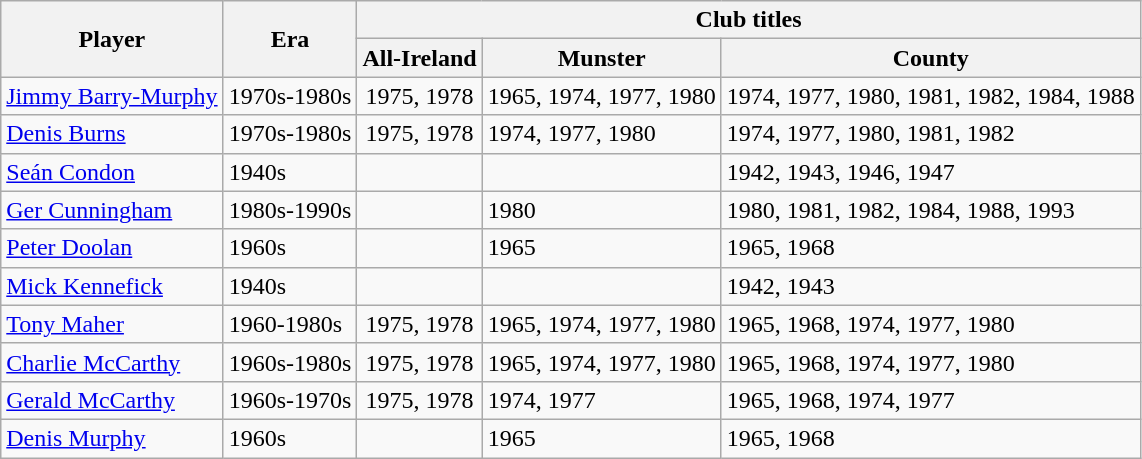<table class="wikitable" style="text-align: center">
<tr>
<th rowspan="2">Player</th>
<th rowspan="2">Era</th>
<th colspan="3">Club titles</th>
</tr>
<tr>
<th>All-Ireland</th>
<th>Munster</th>
<th>County</th>
</tr>
<tr>
<td align=left><a href='#'>Jimmy Barry-Murphy</a></td>
<td align=left>1970s-1980s</td>
<td>1975, 1978</td>
<td align=left>1965, 1974, 1977, 1980</td>
<td align=left>1974, 1977, 1980, 1981, 1982, 1984, 1988</td>
</tr>
<tr>
<td align=left><a href='#'>Denis Burns</a></td>
<td align=left>1970s-1980s</td>
<td>1975, 1978</td>
<td align=left>1974, 1977, 1980</td>
<td align=left>1974, 1977, 1980, 1981, 1982</td>
</tr>
<tr>
<td align=left><a href='#'>Seán Condon</a></td>
<td align=left>1940s</td>
<td></td>
<td></td>
<td align=left>1942, 1943, 1946, 1947</td>
</tr>
<tr>
<td align=left><a href='#'>Ger Cunningham</a></td>
<td align=left>1980s-1990s</td>
<td></td>
<td align=left>1980</td>
<td align=left>1980, 1981, 1982, 1984, 1988, 1993</td>
</tr>
<tr>
<td align=left><a href='#'>Peter Doolan</a></td>
<td align=left>1960s</td>
<td></td>
<td align=left>1965</td>
<td align=left>1965, 1968</td>
</tr>
<tr>
<td align=left><a href='#'>Mick Kennefick</a></td>
<td align=left>1940s</td>
<td></td>
<td></td>
<td align=left>1942, 1943</td>
</tr>
<tr>
<td align=left><a href='#'>Tony Maher</a></td>
<td align=left>1960-1980s</td>
<td>1975, 1978</td>
<td align=left>1965, 1974, 1977, 1980</td>
<td align=left>1965, 1968, 1974, 1977, 1980</td>
</tr>
<tr>
<td align=left><a href='#'>Charlie McCarthy</a></td>
<td align=left>1960s-1980s</td>
<td>1975, 1978</td>
<td align=left>1965, 1974, 1977, 1980</td>
<td align=left>1965, 1968, 1974, 1977, 1980</td>
</tr>
<tr>
<td align=left><a href='#'>Gerald McCarthy</a></td>
<td align=left>1960s-1970s</td>
<td>1975, 1978</td>
<td align=left>1974, 1977</td>
<td align=left>1965, 1968, 1974, 1977</td>
</tr>
<tr>
<td align=left><a href='#'>Denis Murphy</a></td>
<td align=left>1960s</td>
<td></td>
<td align=left>1965</td>
<td align=left>1965, 1968</td>
</tr>
</table>
